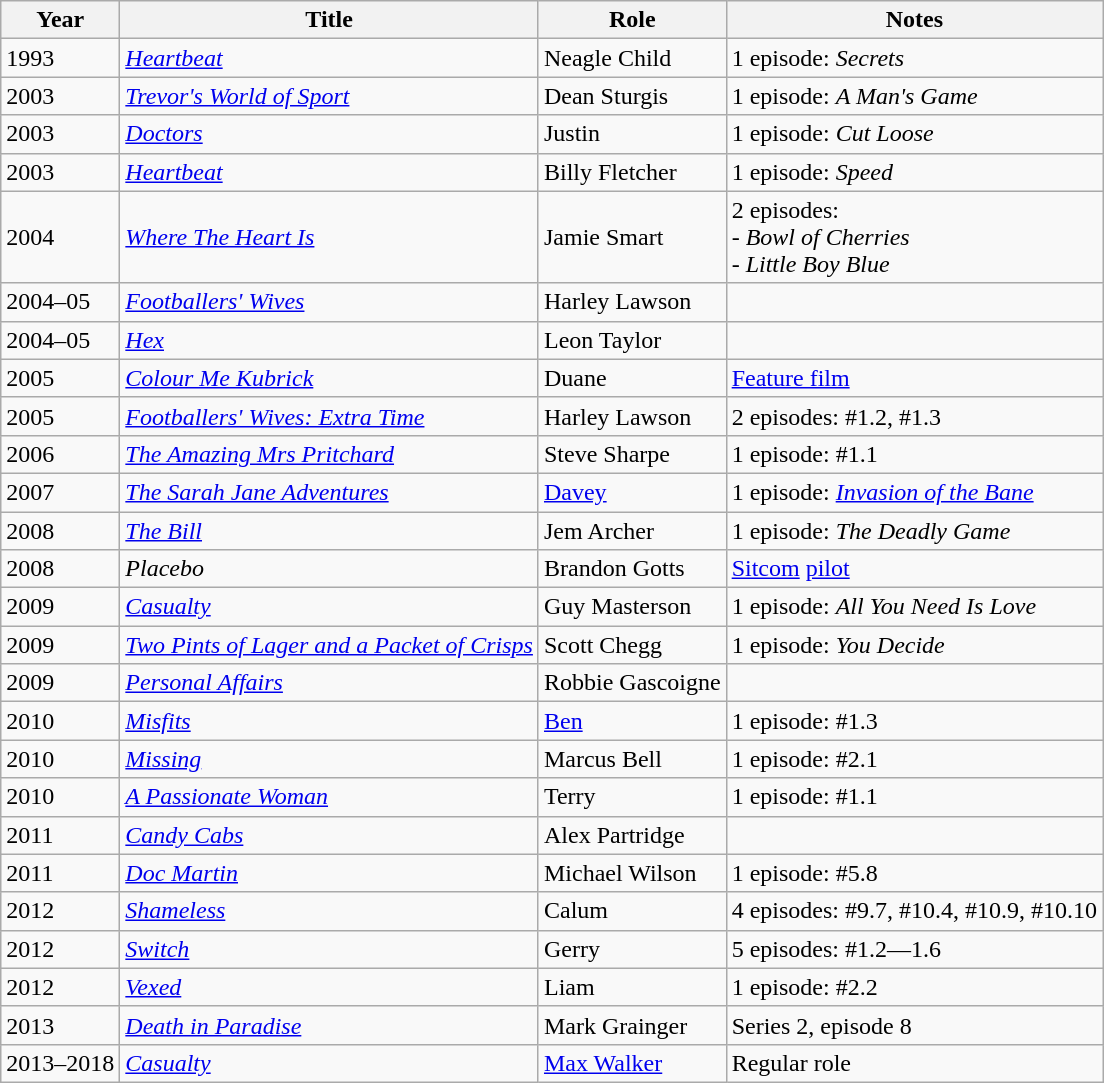<table class="wikitable sortable">
<tr>
<th>Year</th>
<th>Title</th>
<th>Role</th>
<th class="unsortable">Notes</th>
</tr>
<tr>
<td>1993</td>
<td><em><a href='#'>Heartbeat</a></em></td>
<td>Neagle Child</td>
<td>1 episode: <em>Secrets</em></td>
</tr>
<tr>
<td>2003</td>
<td><em><a href='#'>Trevor's World of Sport</a></em></td>
<td>Dean Sturgis</td>
<td>1 episode: <em>A Man's Game</em></td>
</tr>
<tr>
<td>2003</td>
<td><em><a href='#'>Doctors</a></em></td>
<td>Justin</td>
<td>1 episode: <em>Cut Loose</em></td>
</tr>
<tr>
<td>2003</td>
<td><em><a href='#'>Heartbeat</a></em></td>
<td>Billy Fletcher</td>
<td>1 episode: <em>Speed</em></td>
</tr>
<tr>
<td>2004</td>
<td><em><a href='#'>Where The Heart Is</a></em></td>
<td>Jamie Smart</td>
<td>2 episodes:<br>- <em>Bowl of Cherries</em><br>- <em>Little Boy Blue</em></td>
</tr>
<tr>
<td>2004–05</td>
<td><em><a href='#'>Footballers' Wives</a></em></td>
<td>Harley Lawson</td>
<td></td>
</tr>
<tr>
<td>2004–05</td>
<td><em><a href='#'>Hex</a></em></td>
<td>Leon Taylor</td>
<td></td>
</tr>
<tr>
<td>2005</td>
<td><em><a href='#'>Colour Me Kubrick</a></em></td>
<td>Duane</td>
<td><a href='#'>Feature film</a></td>
</tr>
<tr>
<td>2005</td>
<td><em><a href='#'>Footballers' Wives: Extra Time</a></em></td>
<td>Harley Lawson</td>
<td>2 episodes: #1.2, #1.3</td>
</tr>
<tr>
<td>2006</td>
<td><em><a href='#'>The Amazing Mrs Pritchard</a></em></td>
<td>Steve Sharpe</td>
<td>1 episode: #1.1</td>
</tr>
<tr>
<td>2007</td>
<td><em><a href='#'>The Sarah Jane Adventures</a></em></td>
<td><a href='#'>Davey</a></td>
<td>1 episode: <em><a href='#'>Invasion of the Bane</a></em></td>
</tr>
<tr>
<td>2008</td>
<td><em><a href='#'>The Bill</a></em></td>
<td>Jem Archer</td>
<td>1 episode: <em>The Deadly Game</em></td>
</tr>
<tr>
<td>2008</td>
<td><em>Placebo</em></td>
<td>Brandon Gotts</td>
<td><a href='#'>Sitcom</a> <a href='#'>pilot</a></td>
</tr>
<tr>
<td>2009</td>
<td><em><a href='#'>Casualty</a></em></td>
<td>Guy Masterson</td>
<td>1 episode: <em>All You Need Is Love</em></td>
</tr>
<tr>
<td>2009</td>
<td><em><a href='#'>Two Pints of Lager and a Packet of Crisps</a></em></td>
<td>Scott Chegg</td>
<td>1 episode: <em>You Decide</em></td>
</tr>
<tr>
<td>2009</td>
<td><em><a href='#'>Personal Affairs</a></em></td>
<td>Robbie Gascoigne</td>
<td></td>
</tr>
<tr>
<td>2010</td>
<td><em><a href='#'>Misfits</a></em></td>
<td><a href='#'>Ben</a></td>
<td>1 episode: #1.3</td>
</tr>
<tr>
<td>2010</td>
<td><em><a href='#'>Missing</a></em></td>
<td>Marcus Bell</td>
<td>1 episode: #2.1</td>
</tr>
<tr>
<td>2010</td>
<td><em><a href='#'>A Passionate Woman</a></em></td>
<td>Terry</td>
<td>1 episode: #1.1</td>
</tr>
<tr>
<td>2011</td>
<td><em><a href='#'>Candy Cabs</a></em></td>
<td>Alex Partridge</td>
<td></td>
</tr>
<tr>
<td>2011</td>
<td><em><a href='#'>Doc Martin</a></em></td>
<td>Michael Wilson</td>
<td>1 episode: #5.8</td>
</tr>
<tr>
<td>2012</td>
<td><em><a href='#'>Shameless</a></em></td>
<td>Calum</td>
<td>4 episodes: #9.7, #10.4, #10.9, #10.10</td>
</tr>
<tr>
<td>2012</td>
<td><em><a href='#'>Switch</a></em></td>
<td>Gerry</td>
<td>5 episodes: #1.2—1.6</td>
</tr>
<tr>
<td>2012</td>
<td><em><a href='#'>Vexed</a></em></td>
<td>Liam</td>
<td>1 episode: #2.2</td>
</tr>
<tr>
<td>2013</td>
<td><em><a href='#'>Death in Paradise</a></em></td>
<td>Mark Grainger</td>
<td>Series 2, episode 8</td>
</tr>
<tr>
<td>2013–2018</td>
<td><em><a href='#'>Casualty</a></em></td>
<td><a href='#'>Max Walker</a></td>
<td>Regular role</td>
</tr>
</table>
